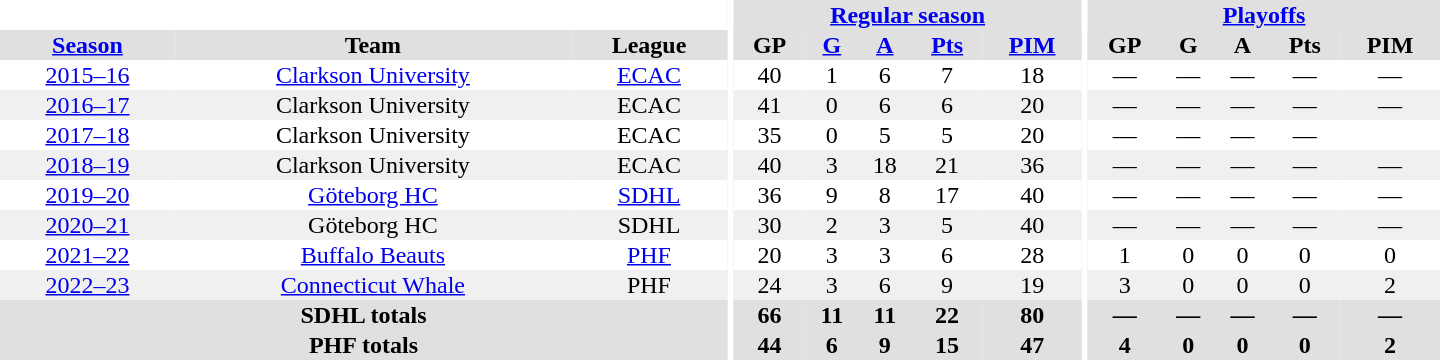<table border="0" cellpadding="1" cellspacing="0" style="text-align:center; width:60em">
<tr bgcolor="#e0e0e0">
<th colspan="3" bgcolor="#ffffff"></th>
<th rowspan="97" bgcolor="#ffffff"></th>
<th colspan="5"><a href='#'>Regular season</a></th>
<th rowspan="97" bgcolor="#ffffff"></th>
<th colspan="5"><a href='#'>Playoffs</a></th>
</tr>
<tr bgcolor="#e0e0e0">
<th><a href='#'>Season</a></th>
<th>Team</th>
<th>League</th>
<th>GP</th>
<th><a href='#'>G</a></th>
<th><a href='#'>A</a></th>
<th><a href='#'>Pts</a></th>
<th><a href='#'>PIM</a></th>
<th>GP</th>
<th>G</th>
<th>A</th>
<th>Pts</th>
<th>PIM</th>
</tr>
<tr>
<td><a href='#'>2015–16</a></td>
<td><a href='#'>Clarkson University</a></td>
<td><a href='#'>ECAC</a></td>
<td>40</td>
<td>1</td>
<td>6</td>
<td>7</td>
<td>18</td>
<td>—</td>
<td>—</td>
<td>—</td>
<td>—</td>
<td>—</td>
</tr>
<tr bgcolor="#f0f0f0">
<td><a href='#'>2016–17</a></td>
<td>Clarkson University</td>
<td>ECAC</td>
<td>41</td>
<td>0</td>
<td>6</td>
<td>6</td>
<td>20</td>
<td>—</td>
<td>—</td>
<td>—</td>
<td>—</td>
<td>—</td>
</tr>
<tr>
<td><a href='#'>2017–18</a></td>
<td>Clarkson University</td>
<td>ECAC</td>
<td>35</td>
<td>0</td>
<td>5</td>
<td>5</td>
<td>20</td>
<td>—</td>
<td>—</td>
<td>—</td>
<td>—</td>
</tr>
<tr bgcolor="#f0f0f0">
<td><a href='#'>2018–19</a></td>
<td>Clarkson University</td>
<td>ECAC</td>
<td>40</td>
<td>3</td>
<td>18</td>
<td>21</td>
<td>36</td>
<td>—</td>
<td>—</td>
<td>—</td>
<td>—</td>
<td>—</td>
</tr>
<tr>
<td><a href='#'>2019–20</a></td>
<td><a href='#'>Göteborg HC</a></td>
<td><a href='#'>SDHL</a></td>
<td>36</td>
<td>9</td>
<td>8</td>
<td>17</td>
<td>40</td>
<td>—</td>
<td>—</td>
<td>—</td>
<td>—</td>
<td>—</td>
</tr>
<tr bgcolor="#f0f0f0">
<td><a href='#'>2020–21</a></td>
<td>Göteborg HC</td>
<td>SDHL</td>
<td>30</td>
<td>2</td>
<td>3</td>
<td>5</td>
<td>40</td>
<td>—</td>
<td>—</td>
<td>—</td>
<td>—</td>
<td>—</td>
</tr>
<tr>
<td><a href='#'>2021–22</a></td>
<td><a href='#'>Buffalo Beauts</a></td>
<td><a href='#'>PHF</a></td>
<td>20</td>
<td>3</td>
<td>3</td>
<td>6</td>
<td>28</td>
<td>1</td>
<td>0</td>
<td>0</td>
<td>0</td>
<td>0</td>
</tr>
<tr bgcolor="#f0f0f0">
<td><a href='#'>2022–23</a></td>
<td><a href='#'>Connecticut Whale</a></td>
<td>PHF</td>
<td>24</td>
<td>3</td>
<td>6</td>
<td>9</td>
<td>19</td>
<td>3</td>
<td>0</td>
<td>0</td>
<td>0</td>
<td>2</td>
</tr>
<tr bgcolor="#e0e0e0">
<th colspan="3">SDHL totals</th>
<th>66</th>
<th>11</th>
<th>11</th>
<th>22</th>
<th>80</th>
<th>—</th>
<th>—</th>
<th>—</th>
<th>—</th>
<th>—</th>
</tr>
<tr bgcolor="#e0e0e0">
<th colspan="3">PHF totals</th>
<th>44</th>
<th>6</th>
<th>9</th>
<th>15</th>
<th>47</th>
<th>4</th>
<th>0</th>
<th>0</th>
<th>0</th>
<th>2</th>
</tr>
</table>
